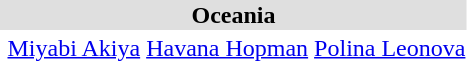<table>
<tr bgcolor="DFDFDF">
<td colspan="4" align="center"><strong>Oceania</strong></td>
</tr>
<tr>
<th scope=row style="text-align:left"></th>
<td valign="top"> <a href='#'>Miyabi Akiya</a></td>
<td valign="top"> <a href='#'>Havana Hopman</a></td>
<td valign="top"> <a href='#'>Polina Leonova</a></td>
</tr>
<tr bgcolor="DFDFDF">
</tr>
</table>
